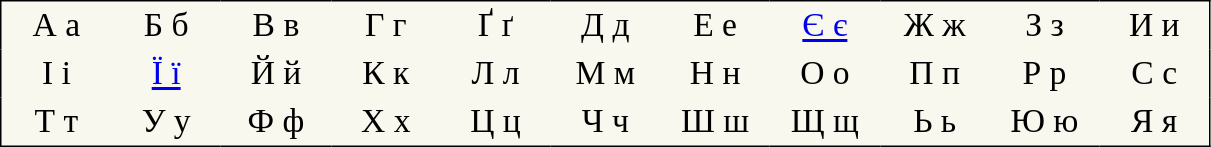<table style="font-size:1.4em; border-color:black; border-width:1px; border-style:solid; border-collapse:collapse; background-color:#F8F8EF">
<tr>
<td style="width:3em; text-align:center; padding: 3px;">А а</td>
<td style="width:3em; text-align:center; padding: 3px;">Б б</td>
<td style="width:3em; text-align:center; padding: 3px;">В в</td>
<td style="width:3em; text-align:center; padding: 3px;">Г г</td>
<td style="width:3em; text-align:center; padding: 3px;">Ґ ґ</td>
<td style="width:3em; text-align:center; padding: 3px;">Д д</td>
<td style="width:3em; text-align:center; padding: 3px;">Е е</td>
<td style="width:3em; text-align:center; padding: 3px;"><a href='#'>Є є</a></td>
<td style="width:3em; text-align:center; padding: 3px;">Ж ж</td>
<td style="width:3em; text-align:center; padding: 3px;">З з</td>
<td style="width:3em; text-align:center; padding: 3px;">И и</td>
</tr>
<tr>
<td style="width:3em; text-align:center; padding: 3px;">І і</td>
<td style="width:3em; text-align:center; padding: 3px;"><a href='#'>Ї ї</a></td>
<td style="width:3em; text-align:center; padding: 3px;">Й й</td>
<td style="width:3em; text-align:center; padding: 3px;">К к</td>
<td style="width:3em; text-align:center; padding: 3px;">Л л</td>
<td style="width:3em; text-align:center; padding: 3px;">М м</td>
<td style="width:3em; text-align:center; padding: 3px;">Н н</td>
<td style="width:3em; text-align:center; padding: 3px;">О о</td>
<td style="width:3em; text-align:center; padding: 3px;">П п</td>
<td style="width:3em; text-align:center; padding: 3px;">Р р</td>
<td style="width:3em; text-align:center; padding: 3px;">С с</td>
</tr>
<tr>
<td style="width:3em; text-align:center; padding: 3px;">Т т</td>
<td style="width:3em; text-align:center; padding: 3px;">У у</td>
<td style="width:3em; text-align:center; padding: 3px;">Ф ф</td>
<td style="width:3em; text-align:center; padding: 3px;">Х х</td>
<td style="width:3em; text-align:center; padding: 3px;">Ц ц</td>
<td style="width:3em; text-align:center; padding: 3px;">Ч ч</td>
<td style="width:3em; text-align:center; padding: 3px;">Ш ш</td>
<td style="width:3em; text-align:center; padding: 3px;">Щ щ</td>
<td style="width:3em; text-align:center; padding: 3px;">Ь ь</td>
<td style="width:3em; text-align:center; padding: 3px;">Ю ю</td>
<td style="width:3em; text-align:center; padding: 3px;">Я я</td>
</tr>
</table>
